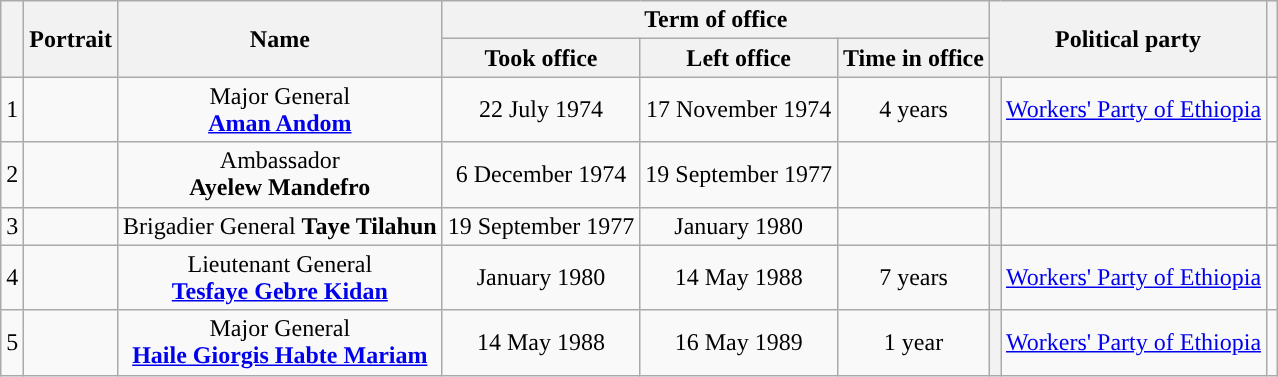<table class="wikitable" style="text-align:center">
<tr>
<th rowspan="2"></th>
<th rowspan="2">Portrait</th>
<th rowspan="2">Name<br></th>
<th colspan="3">Term of office</th>
<th colspan="2" rowspan="2">Political party</th>
<th rowspan="2"></th>
</tr>
<tr>
<th>Took office</th>
<th>Left office</th>
<th>Time in office</th>
</tr>
<tr>
<td>1</td>
<td></td>
<td>Major General<br><strong><a href='#'>Aman Andom</a></strong></td>
<td>22 July 1974</td>
<td>17 November 1974</td>
<td>4 years</td>
<th style="background:"></th>
<td><a href='#'>Workers' Party of Ethiopia</a></td>
<td></td>
</tr>
<tr>
<td>2</td>
<td></td>
<td>Ambassador<br><strong>Ayelew Mandefro</strong></td>
<td>6 December 1974</td>
<td>19 September 1977</td>
<td></td>
<th></th>
<td></td>
<td></td>
</tr>
<tr>
<td>3</td>
<td></td>
<td>Brigadier General <strong>Taye Tilahun</strong></td>
<td>19 September 1977</td>
<td>January 1980</td>
<td></td>
<th></th>
<td></td>
<td></td>
</tr>
<tr>
<td>4</td>
<td></td>
<td>Lieutenant General<br><strong><a href='#'>Tesfaye Gebre Kidan</a></strong></td>
<td>January 1980</td>
<td>14 May 1988</td>
<td>7 years</td>
<th style="background:"></th>
<td><a href='#'>Workers' Party of Ethiopia</a></td>
<td></td>
</tr>
<tr>
<td>5</td>
<td></td>
<td>Major General<br><strong><a href='#'>Haile Giorgis Habte Mariam</a></strong></td>
<td>14 May 1988</td>
<td>16 May 1989</td>
<td>1 year</td>
<th style="background:"></th>
<td><a href='#'>Workers' Party of Ethiopia</a></td>
<td></td>
</tr>
</table>
